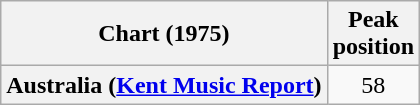<table class="wikitable plainrowheaders" style="text-align:center">
<tr>
<th>Chart (1975)</th>
<th>Peak<br>position</th>
</tr>
<tr>
<th scope="row">Australia (<a href='#'>Kent Music Report</a>)</th>
<td>58</td>
</tr>
</table>
